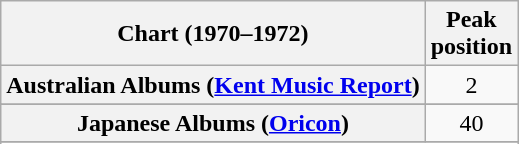<table class="wikitable sortable plainrowheaders">
<tr>
<th scope="col">Chart (1970–1972)</th>
<th scope="col">Peak<br>position</th>
</tr>
<tr>
<th scope="row">Australian Albums (<a href='#'>Kent Music Report</a>)</th>
<td align="center">2</td>
</tr>
<tr>
</tr>
<tr>
</tr>
<tr>
<th scope="row">Japanese Albums (<a href='#'>Oricon</a>)</th>
<td align="center">40</td>
</tr>
<tr>
</tr>
<tr>
</tr>
</table>
